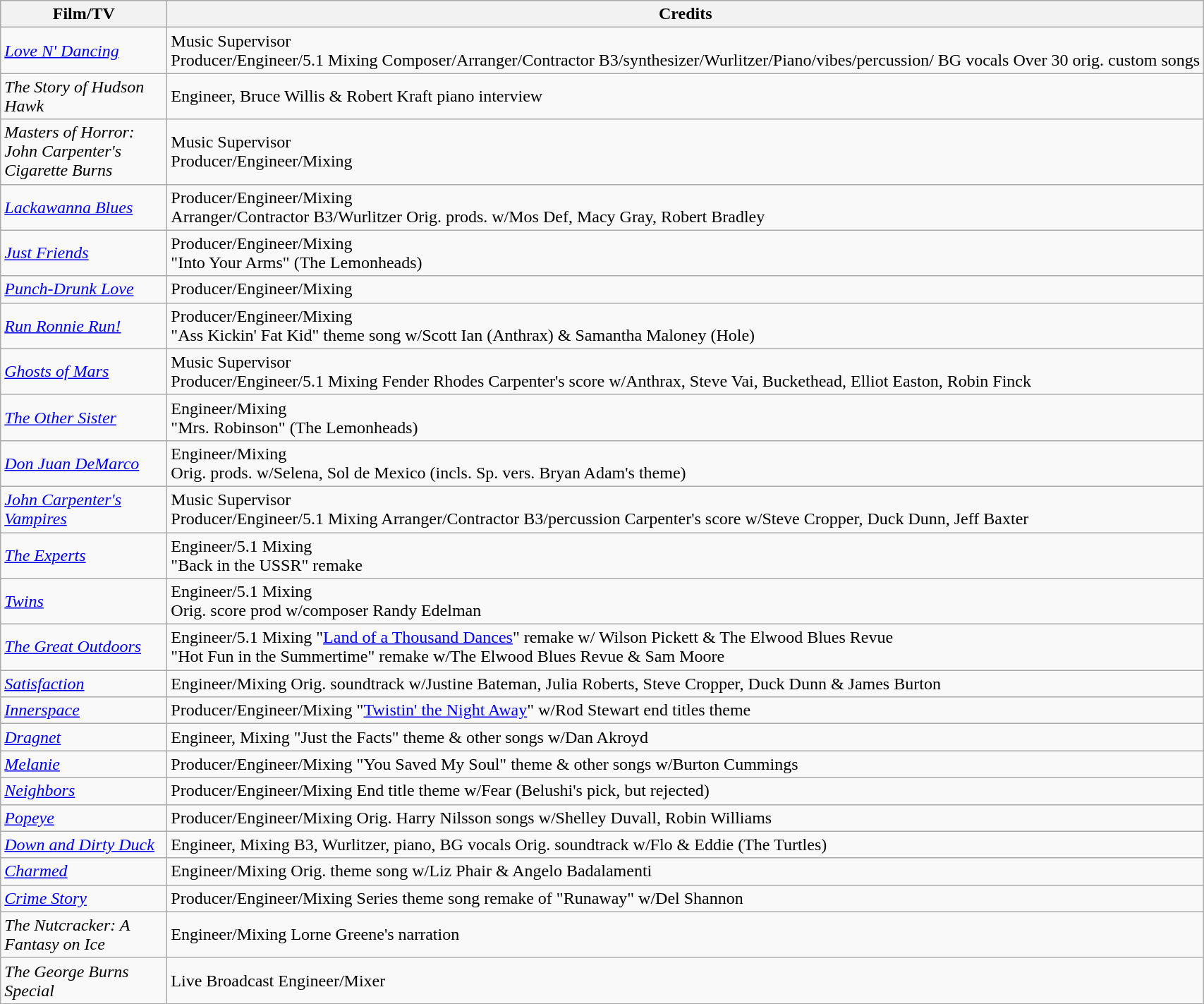<table class="wikitable">
<tr>
<th style="width:150px;">Film/TV</th>
<th>Credits</th>
</tr>
<tr>
<td><em><a href='#'>Love N' Dancing</a></em></td>
<td>Music Supervisor<br>Producer/Engineer/5.1 Mixing
Composer/Arranger/Contractor
B3/synthesizer/Wurlitzer/Piano/vibes/percussion/
BG vocals
Over 30 orig. custom songs</td>
</tr>
<tr>
<td><em>The Story of Hudson Hawk</em></td>
<td>Engineer, Bruce Willis & Robert Kraft piano interview</td>
</tr>
<tr>
<td><em>Masters of Horror: John Carpenter's Cigarette Burns</em></td>
<td>Music Supervisor<br>Producer/Engineer/Mixing</td>
</tr>
<tr>
<td><em><a href='#'>Lackawanna Blues</a></em></td>
<td>Producer/Engineer/Mixing<br>Arranger/Contractor
B3/Wurlitzer
Orig. prods. w/Mos Def, Macy Gray,
Robert Bradley</td>
</tr>
<tr>
<td><em><a href='#'>Just Friends</a></em></td>
<td>Producer/Engineer/Mixing<br>"Into Your Arms" (The Lemonheads)</td>
</tr>
<tr>
<td><em><a href='#'>Punch-Drunk Love</a></em></td>
<td>Producer/Engineer/Mixing</td>
</tr>
<tr>
<td><em><a href='#'>Run Ronnie Run!</a></em></td>
<td>Producer/Engineer/Mixing<br>"Ass Kickin' Fat Kid" theme song w/Scott Ian (Anthrax) & Samantha Maloney (Hole)</td>
</tr>
<tr>
<td><em><a href='#'>Ghosts of Mars</a></em></td>
<td>Music Supervisor<br>Producer/Engineer/5.1 Mixing
Fender Rhodes
Carpenter's score w/Anthrax, Steve Vai, Buckethead, Elliot Easton, Robin Finck</td>
</tr>
<tr>
<td><em><a href='#'>The Other Sister</a></em></td>
<td>Engineer/Mixing<br>"Mrs. Robinson" (The Lemonheads)</td>
</tr>
<tr>
<td><em><a href='#'>Don Juan DeMarco</a></em></td>
<td>Engineer/Mixing<br>Orig. prods. w/Selena, Sol de Mexico (incls. Sp. vers. Bryan Adam's theme)</td>
</tr>
<tr>
<td><em><a href='#'>John Carpenter's Vampires</a></em></td>
<td>Music Supervisor<br>Producer/Engineer/5.1 Mixing
Arranger/Contractor
B3/percussion
Carpenter's score w/Steve Cropper, Duck Dunn, Jeff Baxter</td>
</tr>
<tr>
<td><a href='#'><em>The Experts</em></a></td>
<td>Engineer/5.1 Mixing<br>"Back in the USSR" remake</td>
</tr>
<tr>
<td><a href='#'><em>Twins</em></a></td>
<td>Engineer/5.1 Mixing<br>Orig. score prod w/composer Randy Edelman</td>
</tr>
<tr>
<td><a href='#'><em>The Great Outdoors</em></a></td>
<td>Engineer/5.1 Mixing "<a href='#'>Land of a Thousand Dances</a>" remake w/ Wilson Pickett & The Elwood Blues Revue<br>"Hot Fun in the Summertime" remake w/The Elwood Blues Revue & Sam Moore</td>
</tr>
<tr>
<td><a href='#'><em>Satisfaction</em></a></td>
<td>Engineer/Mixing Orig. soundtrack w/Justine Bateman, Julia Roberts, Steve Cropper, Duck Dunn & James Burton</td>
</tr>
<tr>
<td><em><a href='#'>Innerspace</a></em></td>
<td>Producer/Engineer/Mixing "<a href='#'>Twistin' the Night Away</a>" w/Rod Stewart end titles theme</td>
</tr>
<tr>
<td><a href='#'><em>Dragnet</em></a></td>
<td>Engineer, Mixing "Just the Facts" theme & other songs w/Dan Akroyd</td>
</tr>
<tr>
<td><a href='#'><em>Melanie</em></a></td>
<td>Producer/Engineer/Mixing "You Saved My Soul" theme & other songs w/Burton Cummings</td>
</tr>
<tr>
<td><a href='#'><em>Neighbors</em></a></td>
<td>Producer/Engineer/Mixing End title theme w/Fear (Belushi's pick, but rejected)</td>
</tr>
<tr>
<td><em><a href='#'>Popeye</a></em></td>
<td>Producer/Engineer/Mixing Orig. Harry Nilsson songs w/Shelley Duvall, Robin Williams</td>
</tr>
<tr>
<td><em><a href='#'>Down and Dirty Duck</a></em></td>
<td>Engineer, Mixing B3, Wurlitzer, piano, BG vocals Orig. soundtrack w/Flo & Eddie (The Turtles)</td>
</tr>
<tr>
<td><em><a href='#'>Charmed</a></em></td>
<td>Engineer/Mixing Orig. theme song w/Liz Phair & Angelo Badalamenti</td>
</tr>
<tr>
<td><a href='#'><em>Crime Story</em></a></td>
<td>Producer/Engineer/Mixing Series theme song remake of "Runaway" w/Del Shannon</td>
</tr>
<tr>
<td><em>The Nutcracker: A Fantasy on Ice</em></td>
<td>Engineer/Mixing Lorne Greene's narration</td>
</tr>
<tr>
<td><em>The George Burns Special</em></td>
<td>Live Broadcast Engineer/Mixer</td>
</tr>
</table>
